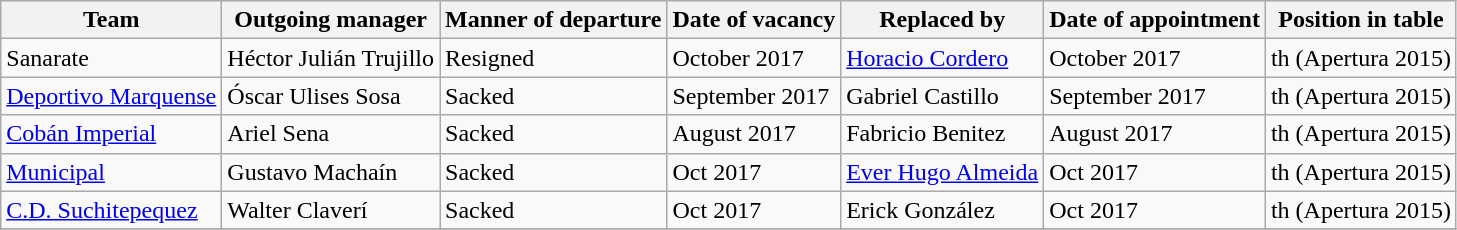<table class="wikitable">
<tr>
<th>Team</th>
<th>Outgoing manager</th>
<th>Manner of departure</th>
<th>Date of vacancy</th>
<th>Replaced by</th>
<th>Date of appointment</th>
<th>Position in table</th>
</tr>
<tr>
<td>Sanarate</td>
<td> Héctor Julián Trujillo</td>
<td>Resigned</td>
<td>October 2017</td>
<td> <a href='#'>Horacio Cordero</a></td>
<td>October 2017</td>
<td>th (Apertura 2015)</td>
</tr>
<tr>
<td><a href='#'>Deportivo Marquense</a></td>
<td> Óscar Ulises Sosa</td>
<td>Sacked</td>
<td>September 2017</td>
<td> Gabriel Castillo</td>
<td>September 2017</td>
<td>th (Apertura 2015)</td>
</tr>
<tr>
<td><a href='#'>Cobán Imperial</a></td>
<td> Ariel Sena</td>
<td>Sacked</td>
<td>August 2017</td>
<td> Fabricio Benitez</td>
<td>August 2017</td>
<td>th (Apertura 2015)</td>
</tr>
<tr>
<td><a href='#'>Municipal</a></td>
<td> Gustavo Machaín</td>
<td>Sacked</td>
<td>Oct 2017</td>
<td> <a href='#'>Ever Hugo Almeida</a></td>
<td>Oct 2017</td>
<td>th (Apertura 2015)</td>
</tr>
<tr>
<td><a href='#'>C.D. Suchitepequez</a></td>
<td> Walter Claverí</td>
<td>Sacked</td>
<td>Oct 2017</td>
<td> Erick González</td>
<td>Oct 2017</td>
<td>th (Apertura 2015)</td>
</tr>
<tr>
</tr>
</table>
